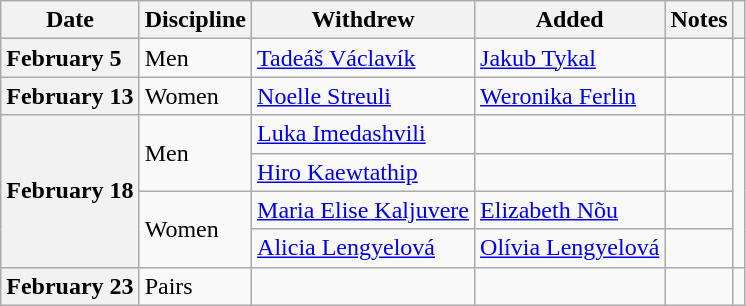<table class="wikitable unsortable" style="text-align:left;">
<tr>
<th scope="col">Date</th>
<th scope="col">Discipline</th>
<th scope="col">Withdrew</th>
<th scope="col">Added</th>
<th scope="col">Notes</th>
<th scope="col"></th>
</tr>
<tr>
<th scope="row" style="text-align:left">February 5</th>
<td>Men</td>
<td> <a href='#'>Tadeáš Václavík</a></td>
<td> <a href='#'>Jakub Tykal</a></td>
<td></td>
<td></td>
</tr>
<tr>
<th scope="row" style="text-align:left">February 13</th>
<td>Women</td>
<td> <a href='#'>Noelle Streuli</a></td>
<td> <a href='#'>Weronika Ferlin</a></td>
<td></td>
<td></td>
</tr>
<tr>
<th scope="row" style="text-align:left" rowspan=4>February 18</th>
<td rowspan=2>Men</td>
<td> <a href='#'>Luka Imedashvili</a></td>
<td></td>
<td></td>
<td rowspan=4></td>
</tr>
<tr>
<td> <a href='#'>Hiro Kaewtathip</a></td>
<td></td>
<td></td>
</tr>
<tr>
<td rowspan=2>Women</td>
<td> <a href='#'>Maria Elise Kaljuvere</a></td>
<td> <a href='#'>Elizabeth Nõu</a></td>
<td></td>
</tr>
<tr>
<td> <a href='#'>Alicia Lengyelová</a></td>
<td> <a href='#'>Olívia Lengyelová</a></td>
<td></td>
</tr>
<tr>
<th scope="row" style="text-align:left">February 23</th>
<td>Pairs</td>
<td></td>
<td></td>
<td></td>
<td></td>
</tr>
</table>
